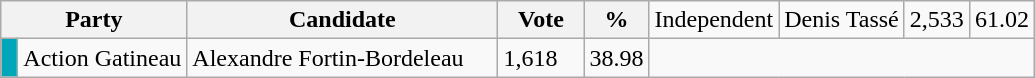<table class="wikitable">
<tr>
<th bgcolor="#DDDDFF" width="100px" colspan="2">Party</th>
<th bgcolor="#DDDDFF" width="200px">Candidate</th>
<th bgcolor="#DDDDFF" width="50px">Vote</th>
<th bgcolor="#DDDDFF" width="30px">%<br></th>
<td>Independent</td>
<td>Denis Tassé</td>
<td>2,533</td>
<td>61.02</td>
</tr>
<tr>
<td bgcolor=#00a7ba> </td>
<td>Action Gatineau</td>
<td>Alexandre Fortin-Bordeleau</td>
<td>1,618</td>
<td>38.98</td>
</tr>
</table>
